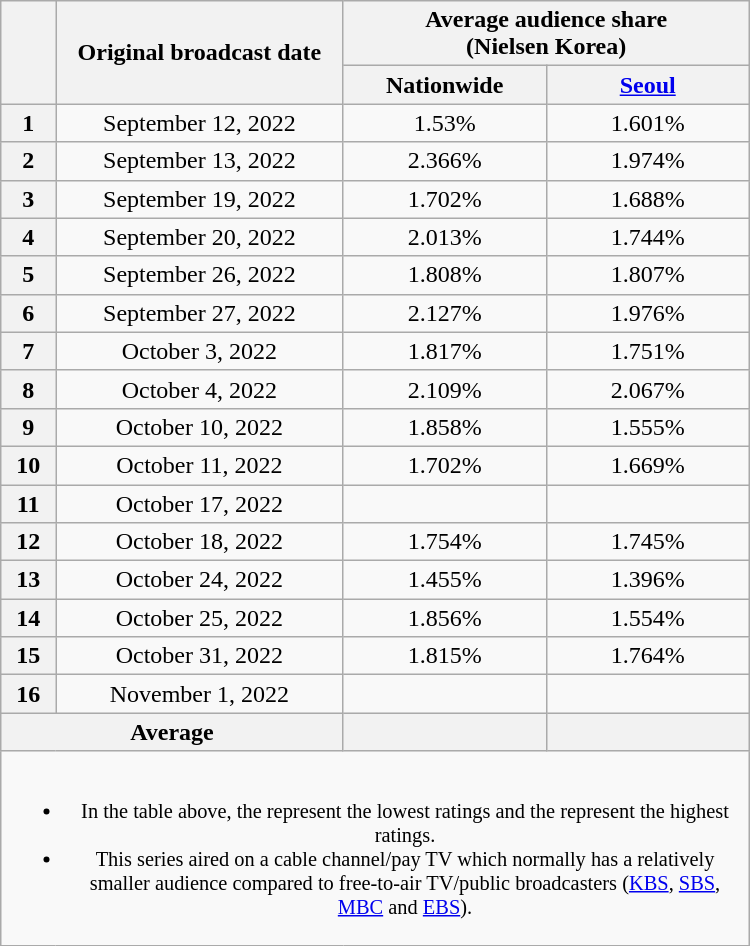<table class="wikitable" style="margin-left:auto; margin-right:auto; width:500px; text-align:center">
<tr>
<th scope="col" rowspan="2"></th>
<th scope="col" rowspan="2">Original broadcast date</th>
<th scope="col" colspan="2">Average audience share<br>(Nielsen Korea)</th>
</tr>
<tr>
<th scope="col" style="width:8em">Nationwide</th>
<th scope="col" style="width:8em"><a href='#'>Seoul</a></th>
</tr>
<tr>
<th scope="col">1</th>
<td>September 12, 2022</td>
<td>1.53%  </td>
<td>1.601% </td>
</tr>
<tr>
<th scope="col">2</th>
<td>September 13, 2022</td>
<td>2.366% </td>
<td>1.974% </td>
</tr>
<tr>
<th scope="col">3</th>
<td>September 19, 2022</td>
<td>1.702% </td>
<td>1.688% </td>
</tr>
<tr>
<th scope="col">4</th>
<td>September 20, 2022</td>
<td>2.013% </td>
<td>1.744% </td>
</tr>
<tr>
<th scope="col">5</th>
<td>September 26, 2022</td>
<td>1.808% </td>
<td>1.807% </td>
</tr>
<tr>
<th scope="col">6</th>
<td>September 27, 2022</td>
<td>2.127% </td>
<td>1.976% </td>
</tr>
<tr>
<th scope="col">7</th>
<td>October 3, 2022</td>
<td>1.817% </td>
<td>1.751% </td>
</tr>
<tr>
<th scope="col">8</th>
<td>October 4, 2022</td>
<td>2.109% </td>
<td>2.067% </td>
</tr>
<tr>
<th scope="col">9</th>
<td>October 10, 2022</td>
<td>1.858% </td>
<td>1.555% </td>
</tr>
<tr>
<th scope="col">10</th>
<td>October 11, 2022</td>
<td>1.702% </td>
<td>1.669% </td>
</tr>
<tr>
<th scope="col">11</th>
<td>October 17, 2022</td>
<td><strong></strong> </td>
<td><strong></strong> </td>
</tr>
<tr>
<th scope="col">12</th>
<td>October 18, 2022</td>
<td>1.754% </td>
<td>1.745% </td>
</tr>
<tr>
<th scope="col">13</th>
<td>October 24, 2022</td>
<td>1.455% </td>
<td>1.396% </td>
</tr>
<tr>
<th scope="col">14</th>
<td>October 25, 2022</td>
<td>1.856% </td>
<td>1.554% </td>
</tr>
<tr>
<th scope="col">15</th>
<td>October 31, 2022</td>
<td>1.815% </td>
<td>1.764% </td>
</tr>
<tr>
<th scope="col">16</th>
<td>November 1, 2022</td>
<td><strong></strong> </td>
<td><strong></strong> </td>
</tr>
<tr>
<th scope="col" colspan="2">Average</th>
<th scope="col"></th>
<th scope="col"></th>
</tr>
<tr>
<td colspan="4" style="font-size:85%"><br><ul><li>In the table above, the <strong></strong> represent the lowest ratings and the <strong></strong> represent the highest ratings.</li><li>This series aired on a cable channel/pay TV which normally has a relatively smaller audience compared to free-to-air TV/public broadcasters (<a href='#'>KBS</a>, <a href='#'>SBS</a>, <a href='#'>MBC</a> and <a href='#'>EBS</a>).</li></ul></td>
</tr>
</table>
